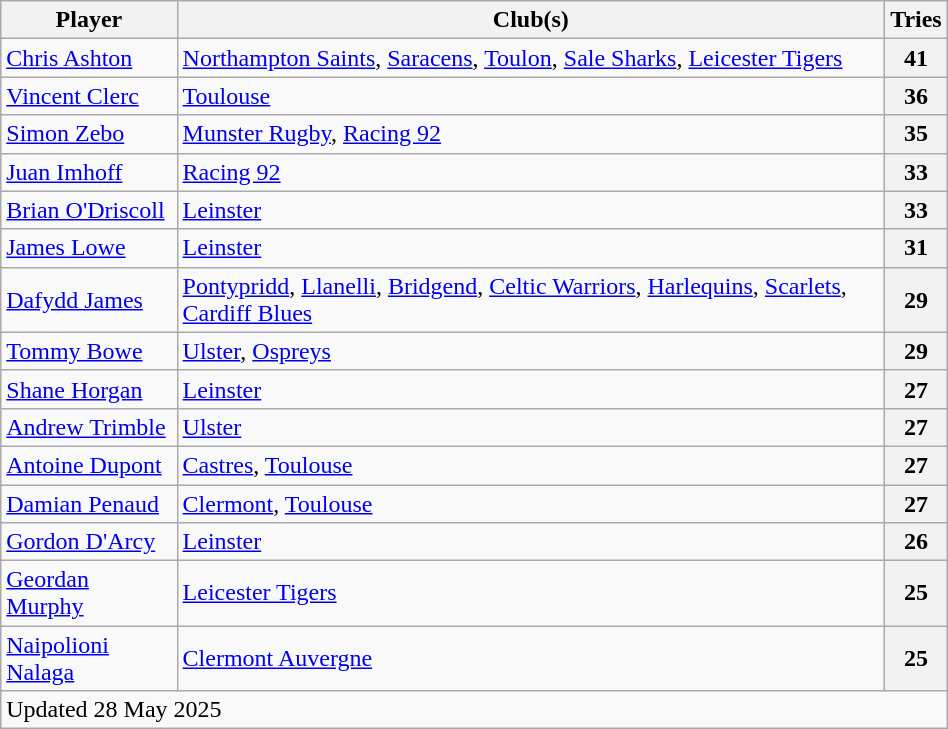<table class="wikitable" width="50%">
<tr>
<th>Player</th>
<th>Club(s)</th>
<th>Tries</th>
</tr>
<tr>
<td> <a href='#'>Chris Ashton</a></td>
<td><a href='#'>Northampton Saints</a>, <a href='#'>Saracens</a>, <a href='#'>Toulon</a>, <a href='#'>Sale Sharks</a>, <a href='#'>Leicester Tigers</a></td>
<th>41</th>
</tr>
<tr>
<td> <a href='#'>Vincent Clerc</a></td>
<td><a href='#'>Toulouse</a></td>
<th>36</th>
</tr>
<tr>
<td> <a href='#'>Simon Zebo</a></td>
<td><a href='#'>Munster Rugby</a>, <a href='#'>Racing 92</a></td>
<th>35</th>
</tr>
<tr>
<td> <a href='#'>Juan Imhoff</a></td>
<td><a href='#'>Racing 92</a></td>
<th>33</th>
</tr>
<tr>
<td> <a href='#'>Brian O'Driscoll</a></td>
<td><a href='#'>Leinster</a></td>
<th>33</th>
</tr>
<tr>
<td> <a href='#'>James Lowe</a></td>
<td><a href='#'>Leinster</a></td>
<th>31</th>
</tr>
<tr>
<td> <a href='#'>Dafydd James</a></td>
<td><a href='#'>Pontypridd</a>, <a href='#'>Llanelli</a>, <a href='#'>Bridgend</a>, <a href='#'>Celtic Warriors</a>, <a href='#'>Harlequins</a>, <a href='#'>Scarlets</a>, <a href='#'>Cardiff Blues</a></td>
<th>29</th>
</tr>
<tr>
<td> <a href='#'>Tommy Bowe</a></td>
<td><a href='#'>Ulster</a>, <a href='#'>Ospreys</a></td>
<th>29</th>
</tr>
<tr>
<td> <a href='#'>Shane Horgan</a></td>
<td><a href='#'>Leinster</a></td>
<th>27</th>
</tr>
<tr>
<td> <a href='#'>Andrew Trimble</a></td>
<td><a href='#'>Ulster</a></td>
<th>27</th>
</tr>
<tr>
<td> <a href='#'>Antoine Dupont</a></td>
<td><a href='#'>Castres</a>, <a href='#'>Toulouse</a></td>
<th>27</th>
</tr>
<tr>
<td> <a href='#'>Damian Penaud</a></td>
<td><a href='#'>Clermont</a>, <a href='#'>Toulouse</a></td>
<th>27</th>
</tr>
<tr>
<td> <a href='#'>Gordon D'Arcy</a></td>
<td><a href='#'>Leinster</a></td>
<th>26</th>
</tr>
<tr>
<td> <a href='#'>Geordan Murphy</a></td>
<td><a href='#'>Leicester Tigers</a></td>
<th>25</th>
</tr>
<tr>
<td> <a href='#'>Naipolioni Nalaga</a></td>
<td><a href='#'>Clermont Auvergne</a></td>
<th>25</th>
</tr>
<tr>
<td colspan=5>Updated 28 May 2025</td>
</tr>
</table>
